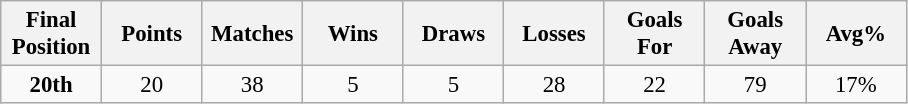<table class="wikitable" style="font-size: 95%; text-align: center;">
<tr>
<th width=60>Final Position</th>
<th width=60>Points</th>
<th width=60>Matches</th>
<th width=60>Wins</th>
<th width=60>Draws</th>
<th width=60>Losses</th>
<th width=60>Goals For</th>
<th width=60>Goals Away</th>
<th width=60>Avg%</th>
</tr>
<tr>
<td><strong>20th</strong></td>
<td>20</td>
<td>38</td>
<td>5</td>
<td>5</td>
<td>28</td>
<td>22</td>
<td>79</td>
<td>17%</td>
</tr>
</table>
